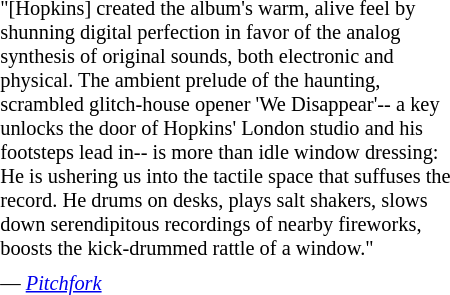<table class="toccolours" style="float: left; margin-left: 0.5em; margin-right: 2em; font-size: 85%; background:offwhite; color:black; width:23em; max-width: 40%;" cellspacing="5">
<tr>
<td style="text-align: left;">"[Hopkins] created the album's warm, alive feel by shunning digital perfection in favor of the analog synthesis of original sounds, both electronic and physical. The ambient prelude of the haunting, scrambled glitch-house opener 'We Disappear'-- a key unlocks the door of Hopkins' London studio and his footsteps lead in-- is more than idle window dressing: He is ushering us into the tactile space that suffuses the record. He drums on desks, plays salt shakers, slows down serendipitous recordings of nearby fireworks, boosts the kick-drummed rattle of a window."</td>
</tr>
<tr>
<td style="text-align: left;">— <em><a href='#'>Pitchfork</a></em></td>
</tr>
</table>
